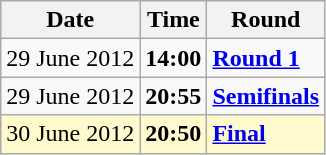<table class="wikitable">
<tr>
<th>Date</th>
<th>Time</th>
<th>Round</th>
</tr>
<tr>
<td>29 June 2012</td>
<td><strong>14:00</strong></td>
<td><strong><a href='#'>Round 1</a></strong></td>
</tr>
<tr>
<td>29 June 2012</td>
<td><strong>20:55</strong></td>
<td><strong><a href='#'>Semifinals</a></strong></td>
</tr>
<tr style=background:lemonchiffon>
<td>30 June 2012</td>
<td><strong>20:50</strong></td>
<td><strong><a href='#'>Final</a></strong></td>
</tr>
</table>
